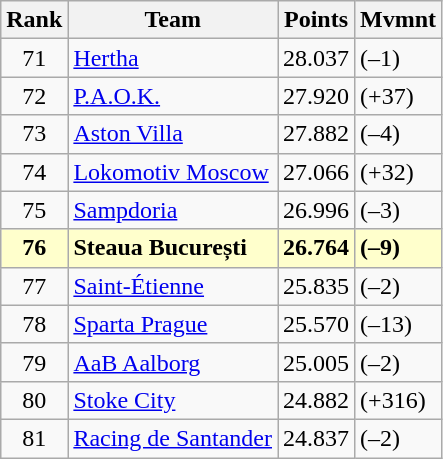<table class="wikitable" style="text-align: center;">
<tr>
<th>Rank</th>
<th>Team</th>
<th>Points</th>
<th>Mvmnt</th>
</tr>
<tr>
<td>71</td>
<td align=left> <a href='#'>Hertha</a></td>
<td align=left>28.037</td>
<td align=left> (–1)</td>
</tr>
<tr>
<td>72</td>
<td align=left> <a href='#'>P.A.O.K.</a></td>
<td align=left>27.920</td>
<td align=left> (+37)</td>
</tr>
<tr>
<td>73</td>
<td align=left> <a href='#'>Aston Villa</a></td>
<td align=left>27.882</td>
<td align=left> (–4)</td>
</tr>
<tr>
<td>74</td>
<td align=left> <a href='#'>Lokomotiv Moscow</a></td>
<td align=left>27.066</td>
<td align=left> (+32)</td>
</tr>
<tr>
<td>75</td>
<td align=left> <a href='#'>Sampdoria</a></td>
<td align=left>26.996</td>
<td align=left> (–3)</td>
</tr>
<tr style="background:#ffc;">
<td><strong>76</strong></td>
<td align=left> <strong>Steaua București</strong></td>
<td align=left><strong>26.764</strong></td>
<td align=left> <strong>(–9)</strong></td>
</tr>
<tr>
<td>77</td>
<td align=left> <a href='#'>Saint-Étienne</a></td>
<td align=left>25.835</td>
<td align=left> (–2)</td>
</tr>
<tr>
<td>78</td>
<td align=left> <a href='#'>Sparta Prague</a></td>
<td align=left>25.570</td>
<td align=left> (–13)</td>
</tr>
<tr>
<td>79</td>
<td align=left> <a href='#'>AaB Aalborg</a></td>
<td align=left>25.005</td>
<td align=left> (–2)</td>
</tr>
<tr>
<td>80</td>
<td align=left> <a href='#'>Stoke City</a></td>
<td align=left>24.882</td>
<td align=left> (+316)</td>
</tr>
<tr>
<td>81</td>
<td align=left> <a href='#'>Racing de Santander</a></td>
<td align=left>24.837</td>
<td align=left> (–2)</td>
</tr>
</table>
